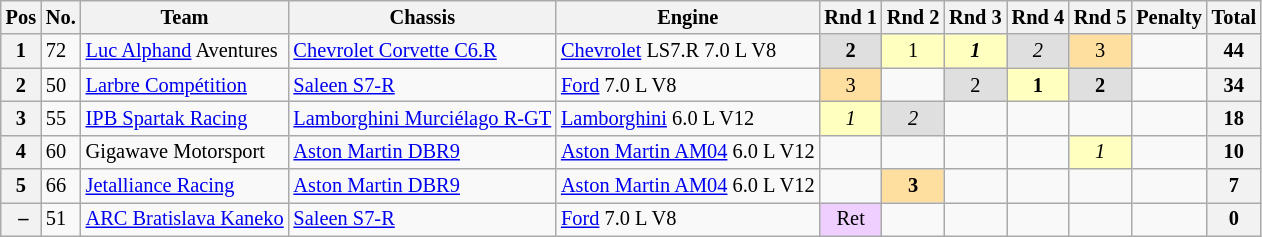<table class="wikitable" style="font-size: 85%;">
<tr>
<th>Pos</th>
<th>No.</th>
<th>Team</th>
<th>Chassis</th>
<th>Engine</th>
<th>Rnd 1</th>
<th>Rnd 2</th>
<th>Rnd 3</th>
<th>Rnd 4</th>
<th>Rnd 5</th>
<th>Penalty</th>
<th>Total</th>
</tr>
<tr>
<th>1</th>
<td>72</td>
<td> <a href='#'>Luc Alphand</a> Aventures</td>
<td><a href='#'>Chevrolet Corvette C6.R</a></td>
<td><a href='#'>Chevrolet</a> LS7.R 7.0 L V8</td>
<td align="center" style="background:#DFDFDF;"><strong>2</strong></td>
<td align="center" style="background:#FFFFBF;">1</td>
<td align="center" style="background:#FFFFBF;"><strong><em>1</em></strong></td>
<td align="center" style="background:#DFDFDF;"><em>2</em></td>
<td align="center" style="background:#FFDF9F;">3</td>
<td></td>
<th align="center">44</th>
</tr>
<tr>
<th>2</th>
<td>50</td>
<td> <a href='#'>Larbre Compétition</a></td>
<td><a href='#'>Saleen S7-R</a></td>
<td><a href='#'>Ford</a> 7.0 L V8</td>
<td align="center" style="background:#FFDF9F;">3</td>
<td></td>
<td align="center" style="background:#DFDFDF;">2</td>
<td align="center" style="background:#FFFFBF;"><strong>1</strong></td>
<td align="center" style="background:#DFDFDF;"><strong>2</strong></td>
<td></td>
<th align="center">34</th>
</tr>
<tr>
<th>3</th>
<td>55</td>
<td> <a href='#'>IPB Spartak Racing</a></td>
<td><a href='#'>Lamborghini Murciélago R-GT</a></td>
<td><a href='#'>Lamborghini</a> 6.0 L V12</td>
<td align="center" style="background:#FFFFBF;"><em>1</em></td>
<td align="center" style="background:#DFDFDF;"><em>2</em></td>
<td></td>
<td></td>
<td></td>
<td></td>
<th align="center">18</th>
</tr>
<tr>
<th>4</th>
<td>60</td>
<td> Gigawave Motorsport</td>
<td><a href='#'>Aston Martin DBR9</a></td>
<td><a href='#'>Aston Martin AM04</a> 6.0 L V12</td>
<td></td>
<td></td>
<td></td>
<td></td>
<td align="center" style="background:#FFFFBF;"><em>1</em></td>
<td></td>
<th align="center">10</th>
</tr>
<tr>
<th>5</th>
<td>66</td>
<td> <a href='#'>Jetalliance Racing</a></td>
<td><a href='#'>Aston Martin DBR9</a></td>
<td><a href='#'>Aston Martin AM04</a> 6.0 L V12</td>
<td></td>
<td align="center" style="background:#FFDF9F;"><strong>3</strong></td>
<td></td>
<td></td>
<td></td>
<td></td>
<th align="center">7</th>
</tr>
<tr>
<th> –</th>
<td>51</td>
<td> <a href='#'>ARC Bratislava Kaneko</a></td>
<td><a href='#'>Saleen S7-R</a></td>
<td><a href='#'>Ford</a> 7.0 L V8</td>
<td align="center" style="background:#EFCFFF;">Ret</td>
<td></td>
<td></td>
<td></td>
<td></td>
<td></td>
<th align="center">0</th>
</tr>
</table>
